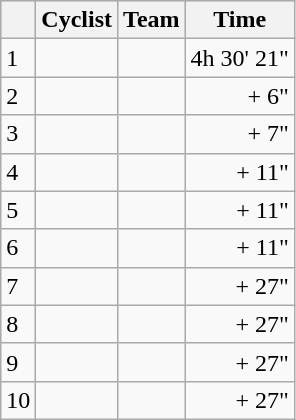<table class="wikitable">
<tr style="background:#ccccff;">
<th></th>
<th>Cyclist</th>
<th>Team</th>
<th>Time</th>
</tr>
<tr>
<td>1</td>
<td></td>
<td></td>
<td align="right">4h 30' 21"</td>
</tr>
<tr>
<td>2</td>
<td></td>
<td></td>
<td align="right">+ 6"</td>
</tr>
<tr>
<td>3</td>
<td></td>
<td></td>
<td align="right">+ 7"</td>
</tr>
<tr>
<td>4</td>
<td></td>
<td></td>
<td align="right">+ 11"</td>
</tr>
<tr>
<td>5</td>
<td></td>
<td></td>
<td align="right">+ 11"</td>
</tr>
<tr>
<td>6</td>
<td></td>
<td></td>
<td align="right">+ 11"</td>
</tr>
<tr>
<td>7</td>
<td></td>
<td></td>
<td align="right">+ 27"</td>
</tr>
<tr>
<td>8</td>
<td></td>
<td></td>
<td align="right">+ 27"</td>
</tr>
<tr>
<td>9</td>
<td></td>
<td></td>
<td align="right">+ 27"</td>
</tr>
<tr>
<td>10</td>
<td></td>
<td></td>
<td align="right">+ 27"</td>
</tr>
</table>
